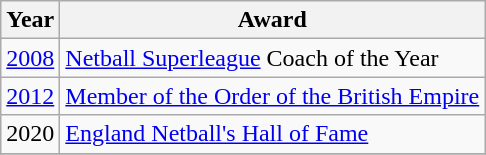<table class="wikitable collapsible">
<tr>
<th>Year</th>
<th>Award</th>
</tr>
<tr>
<td><a href='#'>2008</a></td>
<td><a href='#'>Netball Superleague</a> Coach of the Year</td>
</tr>
<tr>
<td><a href='#'>2012</a></td>
<td><a href='#'>Member of the Order of the British Empire</a></td>
</tr>
<tr>
<td>2020</td>
<td><a href='#'>England Netball's Hall of Fame</a></td>
</tr>
<tr>
</tr>
</table>
